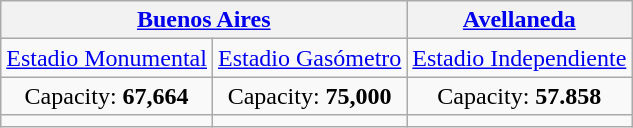<table class="wikitable" style="text-align:center">
<tr>
<th colspan=2><a href='#'>Buenos Aires</a></th>
<th><a href='#'>Avellaneda</a></th>
</tr>
<tr>
<td><a href='#'>Estadio Monumental</a></td>
<td><a href='#'>Estadio Gasómetro</a></td>
<td><a href='#'>Estadio Independiente</a></td>
</tr>
<tr>
<td>Capacity: <strong>67,664</strong></td>
<td>Capacity: <strong>75,000</strong></td>
<td>Capacity: <strong> 57.858</strong></td>
</tr>
<tr>
<td></td>
<td></td>
<td></td>
</tr>
</table>
